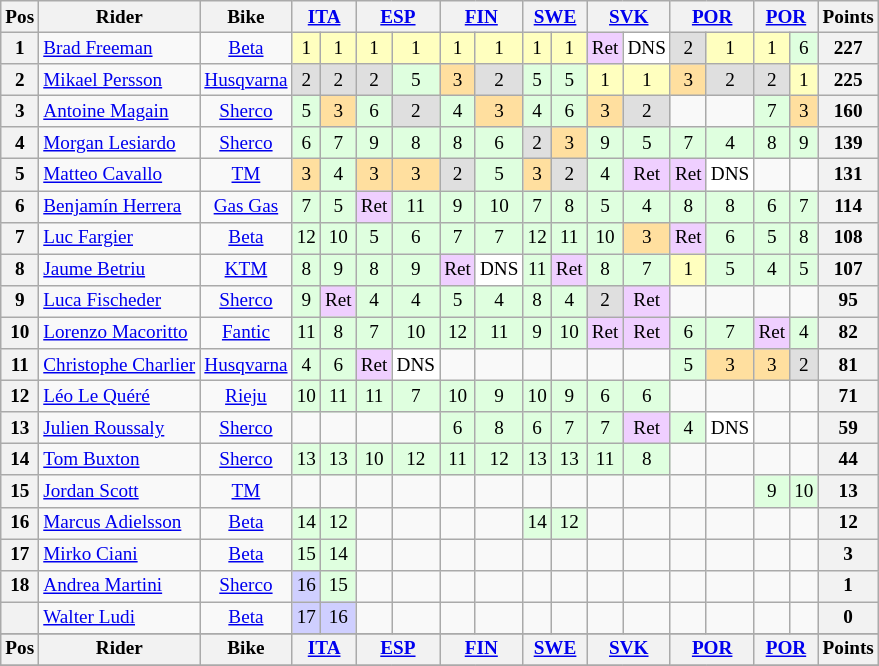<table class="wikitable" style="font-size: 80%; text-align:center">
<tr valign="top">
<th valign="middle">Pos</th>
<th valign="middle">Rider</th>
<th valign="middle">Bike</th>
<th colspan=2><a href='#'>ITA</a><br></th>
<th colspan=2><a href='#'>ESP</a><br></th>
<th colspan=2><a href='#'>FIN</a><br></th>
<th colspan=2><a href='#'>SWE</a><br></th>
<th colspan=2><a href='#'>SVK</a><br></th>
<th colspan=2><a href='#'>POR</a><br></th>
<th colspan=2><a href='#'>POR</a><br></th>
<th valign="middle">Points</th>
</tr>
<tr>
<th>1</th>
<td align=left> <a href='#'>Brad Freeman</a></td>
<td><a href='#'>Beta</a></td>
<td style="background:#ffffbf;">1</td>
<td style="background:#ffffbf;">1</td>
<td style="background:#ffffbf;">1</td>
<td style="background:#ffffbf;">1</td>
<td style="background:#ffffbf;">1</td>
<td style="background:#ffffbf;">1</td>
<td style="background:#ffffbf;">1</td>
<td style="background:#ffffbf;">1</td>
<td style="background:#efcfff;">Ret</td>
<td style="background:#ffffff;">DNS</td>
<td style="background:#dfdfdf;">2</td>
<td style="background:#ffffbf;">1</td>
<td style="background:#ffffbf;">1</td>
<td style="background:#dfffdf;">6</td>
<th>227</th>
</tr>
<tr>
<th>2</th>
<td align=left> <a href='#'>Mikael Persson</a></td>
<td><a href='#'>Husqvarna</a></td>
<td style="background:#dfdfdf;">2</td>
<td style="background:#dfdfdf;">2</td>
<td style="background:#dfdfdf;">2</td>
<td style="background:#dfffdf;">5</td>
<td style="background:#ffdf9f;">3</td>
<td style="background:#dfdfdf;">2</td>
<td style="background:#dfffdf;">5</td>
<td style="background:#dfffdf;">5</td>
<td style="background:#ffffbf;">1</td>
<td style="background:#ffffbf;">1</td>
<td style="background:#ffdf9f;">3</td>
<td style="background:#dfdfdf;">2</td>
<td style="background:#dfdfdf;">2</td>
<td style="background:#ffffbf;">1</td>
<th>225</th>
</tr>
<tr>
<th>3</th>
<td align=left> <a href='#'>Antoine Magain</a></td>
<td><a href='#'>Sherco</a></td>
<td style="background:#dfffdf;">5</td>
<td style="background:#ffdf9f;">3</td>
<td style="background:#dfffdf;">6</td>
<td style="background:#dfdfdf;">2</td>
<td style="background:#dfffdf;">4</td>
<td style="background:#ffdf9f;">3</td>
<td style="background:#dfffdf;">4</td>
<td style="background:#dfffdf;">6</td>
<td style="background:#ffdf9f;">3</td>
<td style="background:#dfdfdf;">2</td>
<td></td>
<td></td>
<td style="background:#dfffdf;">7</td>
<td style="background:#ffdf9f;">3</td>
<th>160</th>
</tr>
<tr>
<th>4</th>
<td align=left> <a href='#'>Morgan Lesiardo</a></td>
<td><a href='#'>Sherco</a></td>
<td style="background:#dfffdf;">6</td>
<td style="background:#dfffdf;">7</td>
<td style="background:#dfffdf;">9</td>
<td style="background:#dfffdf;">8</td>
<td style="background:#dfffdf;">8</td>
<td style="background:#dfffdf;">6</td>
<td style="background:#dfdfdf;">2</td>
<td style="background:#ffdf9f;">3</td>
<td style="background:#dfffdf;">9</td>
<td style="background:#dfffdf;">5</td>
<td style="background:#dfffdf;">7</td>
<td style="background:#dfffdf;">4</td>
<td style="background:#dfffdf;">8</td>
<td style="background:#dfffdf;">9</td>
<th>139</th>
</tr>
<tr>
<th>5</th>
<td align=left> <a href='#'>Matteo Cavallo</a></td>
<td><a href='#'>TM</a></td>
<td style="background:#ffdf9f;">3</td>
<td style="background:#dfffdf;">4</td>
<td style="background:#ffdf9f;">3</td>
<td style="background:#ffdf9f;">3</td>
<td style="background:#dfdfdf;">2</td>
<td style="background:#dfffdf;">5</td>
<td style="background:#ffdf9f;">3</td>
<td style="background:#dfdfdf;">2</td>
<td style="background:#dfffdf;">4</td>
<td style="background:#efcfff;">Ret</td>
<td style="background:#efcfff;">Ret</td>
<td style="background:#ffffff;">DNS</td>
<td></td>
<td></td>
<th>131</th>
</tr>
<tr>
<th>6</th>
<td align=left> <a href='#'>Benjamín Herrera</a></td>
<td><a href='#'>Gas Gas</a></td>
<td style="background:#dfffdf;">7</td>
<td style="background:#dfffdf;">5</td>
<td style="background:#efcfff;">Ret</td>
<td style="background:#dfffdf;">11</td>
<td style="background:#dfffdf;">9</td>
<td style="background:#dfffdf;">10</td>
<td style="background:#dfffdf;">7</td>
<td style="background:#dfffdf;">8</td>
<td style="background:#dfffdf;">5</td>
<td style="background:#dfffdf;">4</td>
<td style="background:#dfffdf;">8</td>
<td style="background:#dfffdf;">8</td>
<td style="background:#dfffdf;">6</td>
<td style="background:#dfffdf;">7</td>
<th>114</th>
</tr>
<tr>
<th>7</th>
<td align=left> <a href='#'>Luc Fargier</a></td>
<td><a href='#'>Beta</a></td>
<td style="background:#dfffdf;">12</td>
<td style="background:#dfffdf;">10</td>
<td style="background:#dfffdf;">5</td>
<td style="background:#dfffdf;">6</td>
<td style="background:#dfffdf;">7</td>
<td style="background:#dfffdf;">7</td>
<td style="background:#dfffdf;">12</td>
<td style="background:#dfffdf;">11</td>
<td style="background:#dfffdf;">10</td>
<td style="background:#ffdf9f;">3</td>
<td style="background:#efcfff;">Ret</td>
<td style="background:#dfffdf;">6</td>
<td style="background:#dfffdf;">5</td>
<td style="background:#dfffdf;">8</td>
<th>108</th>
</tr>
<tr>
<th>8</th>
<td align=left> <a href='#'>Jaume Betriu</a></td>
<td><a href='#'>KTM</a></td>
<td style="background:#dfffdf;">8</td>
<td style="background:#dfffdf;">9</td>
<td style="background:#dfffdf;">8</td>
<td style="background:#dfffdf;">9</td>
<td style="background:#efcfff;">Ret</td>
<td style="background:#ffffff;">DNS</td>
<td style="background:#dfffdf;">11</td>
<td style="background:#efcfff;">Ret</td>
<td style="background:#dfffdf;">8</td>
<td style="background:#dfffdf;">7</td>
<td style="background:#ffffbf;">1</td>
<td style="background:#dfffdf;">5</td>
<td style="background:#dfffdf;">4</td>
<td style="background:#dfffdf;">5</td>
<th>107</th>
</tr>
<tr>
<th>9</th>
<td align=left> <a href='#'>Luca Fischeder</a></td>
<td><a href='#'>Sherco</a></td>
<td style="background:#dfffdf;">9</td>
<td style="background:#efcfff;">Ret</td>
<td style="background:#dfffdf;">4</td>
<td style="background:#dfffdf;">4</td>
<td style="background:#dfffdf;">5</td>
<td style="background:#dfffdf;">4</td>
<td style="background:#dfffdf;">8</td>
<td style="background:#dfffdf;">4</td>
<td style="background:#dfdfdf;">2</td>
<td style="background:#efcfff;">Ret</td>
<td></td>
<td></td>
<td></td>
<td></td>
<th>95</th>
</tr>
<tr>
<th>10</th>
<td align=left> <a href='#'>Lorenzo Macoritto</a></td>
<td><a href='#'>Fantic</a></td>
<td style="background:#dfffdf;">11</td>
<td style="background:#dfffdf;">8</td>
<td style="background:#dfffdf;">7</td>
<td style="background:#dfffdf;">10</td>
<td style="background:#dfffdf;">12</td>
<td style="background:#dfffdf;">11</td>
<td style="background:#dfffdf;">9</td>
<td style="background:#dfffdf;">10</td>
<td style="background:#efcfff;">Ret</td>
<td style="background:#efcfff;">Ret</td>
<td style="background:#dfffdf;">6</td>
<td style="background:#dfffdf;">7</td>
<td style="background:#efcfff;">Ret</td>
<td style="background:#dfffdf;">4</td>
<th>82</th>
</tr>
<tr>
<th>11</th>
<td align=left> <a href='#'>Christophe Charlier</a></td>
<td><a href='#'>Husqvarna</a></td>
<td style="background:#dfffdf;">4</td>
<td style="background:#dfffdf;">6</td>
<td style="background:#efcfff;">Ret</td>
<td style="background:#ffffff;">DNS</td>
<td></td>
<td></td>
<td></td>
<td></td>
<td></td>
<td></td>
<td style="background:#dfffdf;">5</td>
<td style="background:#ffdf9f;">3</td>
<td style="background:#ffdf9f;">3</td>
<td style="background:#dfdfdf;">2</td>
<th>81</th>
</tr>
<tr>
<th>12</th>
<td align=left> <a href='#'>Léo Le Quéré</a></td>
<td><a href='#'>Rieju</a></td>
<td style="background:#dfffdf;">10</td>
<td style="background:#dfffdf;">11</td>
<td style="background:#dfffdf;">11</td>
<td style="background:#dfffdf;">7</td>
<td style="background:#dfffdf;">10</td>
<td style="background:#dfffdf;">9</td>
<td style="background:#dfffdf;">10</td>
<td style="background:#dfffdf;">9</td>
<td style="background:#dfffdf;">6</td>
<td style="background:#dfffdf;">6</td>
<td></td>
<td></td>
<td></td>
<td></td>
<th>71</th>
</tr>
<tr>
<th>13</th>
<td align=left> <a href='#'>Julien Roussaly</a></td>
<td><a href='#'>Sherco</a></td>
<td></td>
<td></td>
<td></td>
<td></td>
<td style="background:#dfffdf;">6</td>
<td style="background:#dfffdf;">8</td>
<td style="background:#dfffdf;">6</td>
<td style="background:#dfffdf;">7</td>
<td style="background:#dfffdf;">7</td>
<td style="background:#efcfff;">Ret</td>
<td style="background:#dfffdf;">4</td>
<td style="background:#ffffff;">DNS</td>
<td></td>
<td></td>
<th>59</th>
</tr>
<tr>
<th>14</th>
<td align=left> <a href='#'>Tom Buxton</a></td>
<td><a href='#'>Sherco</a></td>
<td style="background:#dfffdf;">13</td>
<td style="background:#dfffdf;">13</td>
<td style="background:#dfffdf;">10</td>
<td style="background:#dfffdf;">12</td>
<td style="background:#dfffdf;">11</td>
<td style="background:#dfffdf;">12</td>
<td style="background:#dfffdf;">13</td>
<td style="background:#dfffdf;">13</td>
<td style="background:#dfffdf;">11</td>
<td style="background:#dfffdf;">8</td>
<td></td>
<td></td>
<td></td>
<td></td>
<th>44</th>
</tr>
<tr>
<th>15</th>
<td align=left> <a href='#'>Jordan Scott</a></td>
<td><a href='#'>TM</a></td>
<td></td>
<td></td>
<td></td>
<td></td>
<td></td>
<td></td>
<td></td>
<td></td>
<td></td>
<td></td>
<td></td>
<td></td>
<td style="background:#dfffdf;">9</td>
<td style="background:#dfffdf;">10</td>
<th>13</th>
</tr>
<tr>
<th>16</th>
<td align=left> <a href='#'>Marcus Adielsson</a></td>
<td><a href='#'>Beta</a></td>
<td style="background:#dfffdf;">14</td>
<td style="background:#dfffdf;">12</td>
<td></td>
<td></td>
<td></td>
<td></td>
<td style="background:#dfffdf;">14</td>
<td style="background:#dfffdf;">12</td>
<td></td>
<td></td>
<td></td>
<td></td>
<td></td>
<td></td>
<th>12</th>
</tr>
<tr>
<th>17</th>
<td align=left> <a href='#'>Mirko Ciani</a></td>
<td><a href='#'>Beta</a></td>
<td style="background:#dfffdf;">15</td>
<td style="background:#dfffdf;">14</td>
<td></td>
<td></td>
<td></td>
<td></td>
<td></td>
<td></td>
<td></td>
<td></td>
<td></td>
<td></td>
<td></td>
<td></td>
<th>3</th>
</tr>
<tr>
<th>18</th>
<td align=left> <a href='#'>Andrea Martini</a></td>
<td><a href='#'>Sherco</a></td>
<td style="background:#cfcfff;">16</td>
<td style="background:#dfffdf;">15</td>
<td></td>
<td></td>
<td></td>
<td></td>
<td></td>
<td></td>
<td></td>
<td></td>
<td></td>
<td></td>
<td></td>
<td></td>
<th>1</th>
</tr>
<tr>
<th></th>
<td align=left> <a href='#'>Walter Ludi</a></td>
<td><a href='#'>Beta</a></td>
<td style="background:#cfcfff;">17</td>
<td style="background:#cfcfff;">16</td>
<td></td>
<td></td>
<td></td>
<td></td>
<td></td>
<td></td>
<td></td>
<td></td>
<td></td>
<td></td>
<td></td>
<td></td>
<th>0</th>
</tr>
<tr>
</tr>
<tr valign="top">
<th valign="middle">Pos</th>
<th valign="middle">Rider</th>
<th valign="middle">Bike</th>
<th colspan=2><a href='#'>ITA</a><br></th>
<th colspan=2><a href='#'>ESP</a><br></th>
<th colspan=2><a href='#'>FIN</a><br></th>
<th colspan=2><a href='#'>SWE</a><br></th>
<th colspan=2><a href='#'>SVK</a><br></th>
<th colspan=2><a href='#'>POR</a><br></th>
<th colspan=2><a href='#'>POR</a><br></th>
<th valign="middle">Points</th>
</tr>
<tr>
</tr>
</table>
